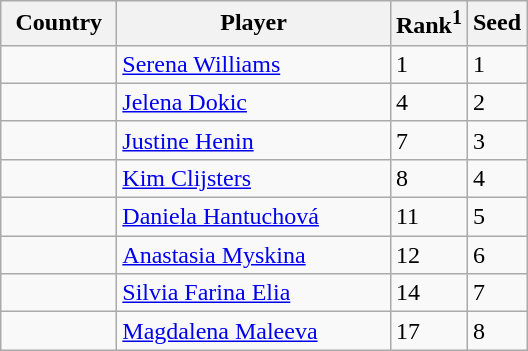<table class="sortable wikitable">
<tr>
<th width="70">Country</th>
<th width="175">Player</th>
<th>Rank<sup>1</sup></th>
<th>Seed</th>
</tr>
<tr>
<td></td>
<td><a href='#'>Serena Williams</a></td>
<td>1</td>
<td>1</td>
</tr>
<tr>
<td></td>
<td><a href='#'>Jelena Dokic</a></td>
<td>4</td>
<td>2</td>
</tr>
<tr>
<td></td>
<td><a href='#'>Justine Henin</a></td>
<td>7</td>
<td>3</td>
</tr>
<tr>
<td></td>
<td><a href='#'>Kim Clijsters</a></td>
<td>8</td>
<td>4</td>
</tr>
<tr>
<td></td>
<td><a href='#'>Daniela Hantuchová</a></td>
<td>11</td>
<td>5</td>
</tr>
<tr>
<td></td>
<td><a href='#'>Anastasia Myskina</a></td>
<td>12</td>
<td>6</td>
</tr>
<tr>
<td></td>
<td><a href='#'>Silvia Farina Elia</a></td>
<td>14</td>
<td>7</td>
</tr>
<tr>
<td></td>
<td><a href='#'>Magdalena Maleeva</a></td>
<td>17</td>
<td>8</td>
</tr>
</table>
